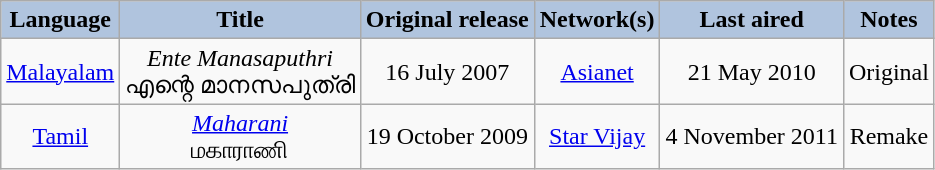<table class="wikitable" style="text-align:center;">
<tr>
<th style="background:LightSteelBlue;">Language</th>
<th style="background:LightSteelBlue;">Title</th>
<th style="background:LightSteelBlue;">Original release</th>
<th style="background:LightSteelBlue;">Network(s)</th>
<th style="background:LightSteelBlue;">Last aired</th>
<th style="background:LightSteelBlue;">Notes</th>
</tr>
<tr>
<td><a href='#'>Malayalam</a></td>
<td><em>Ente Manasaputhri</em> <br> എന്റെ മാനസപുത്രി</td>
<td>16 July 2007</td>
<td><a href='#'>Asianet</a></td>
<td>21 May 2010</td>
<td>Original</td>
</tr>
<tr>
<td><a href='#'>Tamil</a></td>
<td><em><a href='#'>Maharani</a></em> <br> மகாராணி</td>
<td>19 October 2009</td>
<td><a href='#'>Star Vijay</a></td>
<td>4 November 2011</td>
<td>Remake</td>
</tr>
</table>
